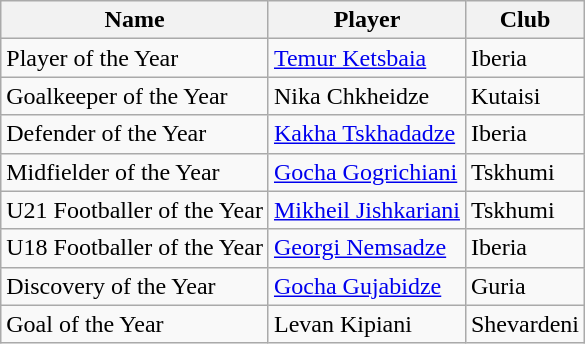<table class="wikitable">
<tr>
<th>Name</th>
<th>Player</th>
<th>Club</th>
</tr>
<tr>
<td>Player of the Year</td>
<td><a href='#'>Temur Ketsbaia</a></td>
<td>Iberia</td>
</tr>
<tr>
<td>Goalkeeper of the Year</td>
<td>Nika Chkheidze</td>
<td>Kutaisi</td>
</tr>
<tr>
<td>Defender of the Year</td>
<td><a href='#'>Kakha Tskhadadze</a></td>
<td>Iberia</td>
</tr>
<tr>
<td>Midfielder of the Year</td>
<td><a href='#'>Gocha Gogrichiani</a></td>
<td>Tskhumi</td>
</tr>
<tr>
<td>U21 Footballer of the Year</td>
<td><a href='#'>Mikheil Jishkariani</a></td>
<td>Tskhumi</td>
</tr>
<tr>
<td>U18 Footballer of the Year</td>
<td><a href='#'>Georgi Nemsadze</a></td>
<td>Iberia</td>
</tr>
<tr>
<td>Discovery of the Year</td>
<td><a href='#'>Gocha Gujabidze</a></td>
<td>Guria</td>
</tr>
<tr>
<td>Goal of the Year</td>
<td>Levan Kipiani</td>
<td>Shevardeni</td>
</tr>
</table>
